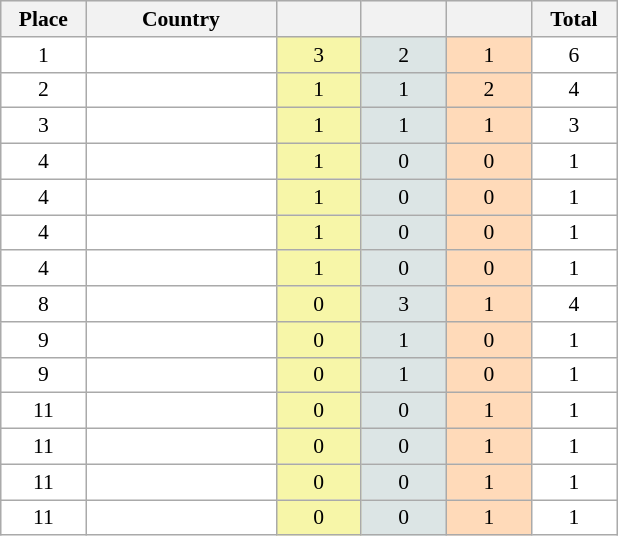<table class=wikitable style="border:1px solid #AAAAAA;font-size:90%">
<tr bgcolor="#EFEFEF">
<th width=50>Place</th>
<th width=120>Country</th>
<th width=50></th>
<th width=50></th>
<th width=50></th>
<th width=50>Total</th>
</tr>
<tr align="center" valign="top" bgcolor="#FFFFFF">
<td>1</td>
<td align="left"></td>
<td style="background:#F7F6A8;">3</td>
<td style="background:#DCE5E5;">2</td>
<td style="background:#FFDAB9;">1</td>
<td>6</td>
</tr>
<tr align="center" valign="top" bgcolor="#FFFFFF">
<td>2</td>
<td align="left"></td>
<td style="background:#F7F6A8;">1</td>
<td style="background:#DCE5E5;">1</td>
<td style="background:#FFDAB9;">2</td>
<td>4</td>
</tr>
<tr align="center" valign="top" bgcolor="#FFFFFF">
<td>3</td>
<td align="left"></td>
<td style="background:#F7F6A8;">1</td>
<td style="background:#DCE5E5;">1</td>
<td style="background:#FFDAB9;">1</td>
<td>3</td>
</tr>
<tr align="center" valign="top" bgcolor="#FFFFFF">
<td>4</td>
<td align="left"></td>
<td style="background:#F7F6A8;">1</td>
<td style="background:#DCE5E5;">0</td>
<td style="background:#FFDAB9;">0</td>
<td>1</td>
</tr>
<tr align="center" valign="top" bgcolor="#FFFFFF">
<td>4</td>
<td align="left"></td>
<td style="background:#F7F6A8;">1</td>
<td style="background:#DCE5E5;">0</td>
<td style="background:#FFDAB9;">0</td>
<td>1</td>
</tr>
<tr align="center" valign="top" bgcolor="#FFFFFF">
<td>4</td>
<td align="left"></td>
<td style="background:#F7F6A8;">1</td>
<td style="background:#DCE5E5;">0</td>
<td style="background:#FFDAB9;">0</td>
<td>1</td>
</tr>
<tr align="center" valign="top" bgcolor="#FFFFFF">
<td>4</td>
<td align="left"></td>
<td style="background:#F7F6A8;">1</td>
<td style="background:#DCE5E5;">0</td>
<td style="background:#FFDAB9;">0</td>
<td>1</td>
</tr>
<tr align="center" valign="top" bgcolor="#FFFFFF">
<td>8</td>
<td align="left"></td>
<td style="background:#F7F6A8;">0</td>
<td style="background:#DCE5E5;">3</td>
<td style="background:#FFDAB9;">1</td>
<td>4</td>
</tr>
<tr align="center" valign="top" bgcolor="#FFFFFF">
<td>9</td>
<td align="left"></td>
<td style="background:#F7F6A8;">0</td>
<td style="background:#DCE5E5;">1</td>
<td style="background:#FFDAB9;">0</td>
<td>1</td>
</tr>
<tr align="center" valign="top" bgcolor="#FFFFFF">
<td>9</td>
<td align="left"></td>
<td style="background:#F7F6A8;">0</td>
<td style="background:#DCE5E5;">1</td>
<td style="background:#FFDAB9;">0</td>
<td>1</td>
</tr>
<tr align="center" valign="top" bgcolor="#FFFFFF">
<td>11</td>
<td align="left"></td>
<td style="background:#F7F6A8;">0</td>
<td style="background:#DCE5E5;">0</td>
<td style="background:#FFDAB9;">1</td>
<td>1</td>
</tr>
<tr align="center" valign="top" bgcolor="#FFFFFF">
<td>11</td>
<td align="left"></td>
<td style="background:#F7F6A8;">0</td>
<td style="background:#DCE5E5;">0</td>
<td style="background:#FFDAB9;">1</td>
<td>1</td>
</tr>
<tr align="center" valign="top" bgcolor="#FFFFFF">
<td>11</td>
<td align="left"></td>
<td style="background:#F7F6A8;">0</td>
<td style="background:#DCE5E5;">0</td>
<td style="background:#FFDAB9;">1</td>
<td>1</td>
</tr>
<tr align="center" valign="top" bgcolor="#FFFFFF">
<td>11</td>
<td align="left"></td>
<td style="background:#F7F6A8;">0</td>
<td style="background:#DCE5E5;">0</td>
<td style="background:#FFDAB9;">1</td>
<td>1</td>
</tr>
</table>
